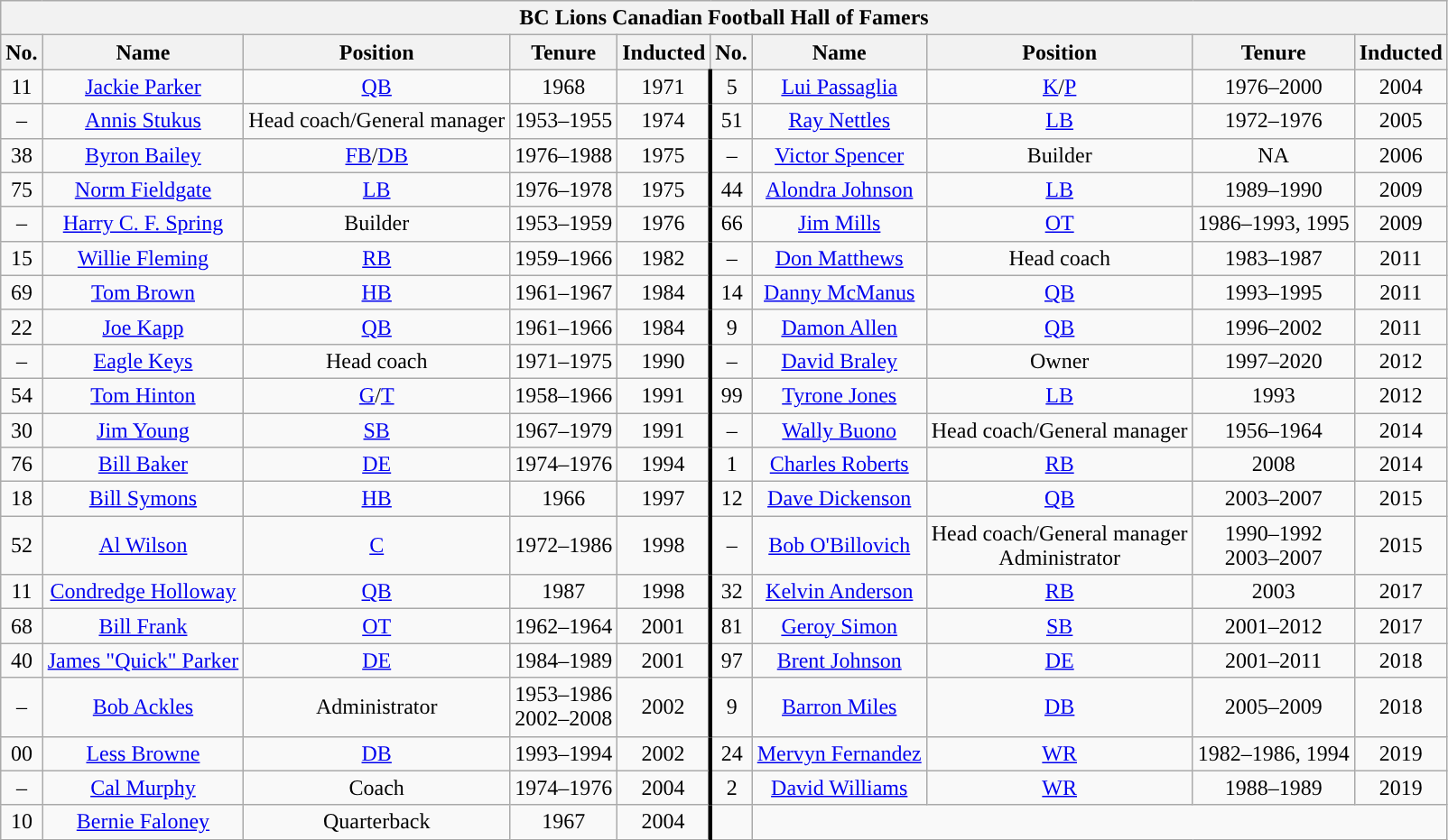<table class="wikitable" style="text-align:center">
<tr>
<th colspan="10"><strong>BC Lions Canadian Football Hall of Famers</strong></th>
</tr>
<tr>
<th>No.</th>
<th>Name</th>
<th>Position</th>
<th>Tenure</th>
<th>Inducted</th>
<th>No.</th>
<th>Name</th>
<th>Position</th>
<th>Tenure</th>
<th>Inducted</th>
</tr>
<tr>
<td align=center;>11</td>
<td><a href='#'>Jackie Parker</a></td>
<td><a href='#'>QB</a></td>
<td>1968</td>
<td align=center style="border-right:3px solid ">1971</td>
<td>5</td>
<td><a href='#'>Lui Passaglia</a></td>
<td><a href='#'>K</a>/<a href='#'>P</a></td>
<td>1976–2000</td>
<td>2004</td>
</tr>
<tr>
<td align=center;>–</td>
<td><a href='#'>Annis Stukus</a></td>
<td>Head coach/General manager</td>
<td>1953–1955</td>
<td align=center style="border-right:3px solid ">1974</td>
<td>51</td>
<td><a href='#'>Ray Nettles</a></td>
<td><a href='#'>LB</a></td>
<td>1972–1976</td>
<td>2005</td>
</tr>
<tr>
<td>38</td>
<td><a href='#'>Byron Bailey</a></td>
<td><a href='#'>FB</a>/<a href='#'>DB</a></td>
<td>1976–1988</td>
<td align=center style="border-right:3px solid ">1975</td>
<td>–</td>
<td><a href='#'>Victor Spencer</a></td>
<td>Builder</td>
<td>NA</td>
<td>2006</td>
</tr>
<tr>
<td>75</td>
<td><a href='#'>Norm Fieldgate</a></td>
<td><a href='#'>LB</a></td>
<td>1976–1978</td>
<td align=center style="border-right:3px solid ">1975</td>
<td>44</td>
<td><a href='#'>Alondra Johnson</a></td>
<td><a href='#'>LB</a></td>
<td>1989–1990</td>
<td>2009</td>
</tr>
<tr>
<td>–</td>
<td><a href='#'>Harry C. F. Spring</a></td>
<td>Builder</td>
<td>1953–1959</td>
<td align=center style="border-right:3px solid ">1976</td>
<td>66</td>
<td><a href='#'>Jim Mills</a></td>
<td><a href='#'>OT</a></td>
<td>1986–1993, 1995</td>
<td>2009</td>
</tr>
<tr>
<td>15</td>
<td><a href='#'>Willie Fleming</a></td>
<td><a href='#'>RB</a></td>
<td>1959–1966</td>
<td align=center style="border-right:3px solid ">1982</td>
<td>–</td>
<td><a href='#'>Don Matthews</a></td>
<td>Head coach</td>
<td>1983–1987</td>
<td>2011</td>
</tr>
<tr>
<td>69</td>
<td><a href='#'>Tom Brown</a></td>
<td><a href='#'>HB</a></td>
<td>1961–1967</td>
<td align=center style="border-right:3px solid ">1984</td>
<td>14</td>
<td><a href='#'>Danny McManus</a></td>
<td><a href='#'>QB</a></td>
<td>1993–1995</td>
<td>2011</td>
</tr>
<tr>
<td>22</td>
<td><a href='#'>Joe Kapp</a></td>
<td><a href='#'>QB</a></td>
<td>1961–1966</td>
<td align=center style="border-right:3px solid ">1984</td>
<td>9</td>
<td><a href='#'>Damon Allen</a></td>
<td><a href='#'>QB</a></td>
<td>1996–2002</td>
<td>2011</td>
</tr>
<tr>
<td>–</td>
<td><a href='#'>Eagle Keys</a></td>
<td>Head coach</td>
<td>1971–1975</td>
<td align=center style="border-right:3px solid ">1990</td>
<td>–</td>
<td><a href='#'>David Braley</a></td>
<td>Owner</td>
<td>1997–2020</td>
<td>2012</td>
</tr>
<tr>
<td>54</td>
<td><a href='#'>Tom Hinton</a></td>
<td><a href='#'>G</a>/<a href='#'>T</a></td>
<td>1958–1966</td>
<td align=center style="border-right:3px solid ">1991</td>
<td>99</td>
<td><a href='#'>Tyrone Jones</a></td>
<td><a href='#'>LB</a></td>
<td>1993</td>
<td>2012</td>
</tr>
<tr>
<td>30</td>
<td><a href='#'>Jim Young</a></td>
<td><a href='#'>SB</a></td>
<td>1967–1979</td>
<td align=center style="border-right:3px solid ">1991</td>
<td>–</td>
<td><a href='#'>Wally Buono</a></td>
<td>Head coach/General manager</td>
<td>1956–1964</td>
<td>2014</td>
</tr>
<tr>
<td>76</td>
<td><a href='#'>Bill Baker</a></td>
<td><a href='#'>DE</a></td>
<td>1974–1976</td>
<td align=center style="border-right:3px solid ">1994</td>
<td>1</td>
<td><a href='#'>Charles Roberts</a></td>
<td><a href='#'>RB</a></td>
<td>2008</td>
<td>2014</td>
</tr>
<tr>
<td>18</td>
<td><a href='#'>Bill Symons</a></td>
<td><a href='#'>HB</a></td>
<td>1966</td>
<td align=center style="border-right:3px solid ">1997</td>
<td>12</td>
<td><a href='#'>Dave Dickenson</a></td>
<td><a href='#'>QB</a></td>
<td>2003–2007</td>
<td>2015</td>
</tr>
<tr>
<td>52</td>
<td><a href='#'>Al Wilson</a></td>
<td><a href='#'>C</a></td>
<td>1972–1986</td>
<td align=center style="border-right:3px solid ">1998</td>
<td>–</td>
<td><a href='#'>Bob O'Billovich</a></td>
<td>Head coach/General manager<br>Administrator</td>
<td>1990–1992<br>2003–2007</td>
<td>2015</td>
</tr>
<tr>
<td>11</td>
<td><a href='#'>Condredge Holloway</a></td>
<td><a href='#'>QB</a></td>
<td>1987</td>
<td align=center style="border-right:3px solid ">1998</td>
<td>32</td>
<td><a href='#'>Kelvin Anderson</a></td>
<td><a href='#'>RB</a></td>
<td>2003</td>
<td>2017</td>
</tr>
<tr>
<td>68</td>
<td><a href='#'>Bill Frank</a></td>
<td><a href='#'>OT</a></td>
<td>1962–1964</td>
<td align=center style="border-right:3px solid ">2001</td>
<td>81</td>
<td><a href='#'>Geroy Simon</a></td>
<td><a href='#'>SB</a></td>
<td>2001–2012</td>
<td>2017</td>
</tr>
<tr>
<td>40</td>
<td><a href='#'>James "Quick" Parker</a></td>
<td><a href='#'>DE</a></td>
<td>1984–1989</td>
<td align=center style="border-right:3px solid ">2001</td>
<td>97</td>
<td><a href='#'>Brent Johnson</a></td>
<td><a href='#'>DE</a></td>
<td>2001–2011</td>
<td>2018</td>
</tr>
<tr>
<td>–</td>
<td><a href='#'>Bob Ackles</a></td>
<td>Administrator</td>
<td>1953–1986<br>2002–2008</td>
<td align=center style="border-right:3px solid ">2002</td>
<td>9</td>
<td><a href='#'>Barron Miles</a></td>
<td><a href='#'>DB</a></td>
<td>2005–2009</td>
<td>2018</td>
</tr>
<tr>
<td align=center;>00</td>
<td><a href='#'>Less Browne</a></td>
<td><a href='#'>DB</a></td>
<td>1993–1994</td>
<td align=center style="border-right:3px solid ">2002</td>
<td>24</td>
<td><a href='#'>Mervyn Fernandez</a></td>
<td><a href='#'>WR</a></td>
<td>1982–1986, 1994</td>
<td>2019</td>
</tr>
<tr>
<td align=center;>–</td>
<td><a href='#'>Cal Murphy</a></td>
<td>Coach</td>
<td>1974–1976</td>
<td align=center style="border-right:3px solid ">2004</td>
<td>2</td>
<td><a href='#'>David Williams</a></td>
<td><a href='#'>WR</a></td>
<td>1988–1989</td>
<td>2019</td>
</tr>
<tr>
<td align=center;>10</td>
<td><a href='#'>Bernie Faloney</a></td>
<td>Quarterback</td>
<td>1967</td>
<td align=center style="border-right:3px solid ">2004</td>
<td></td>
</tr>
</table>
